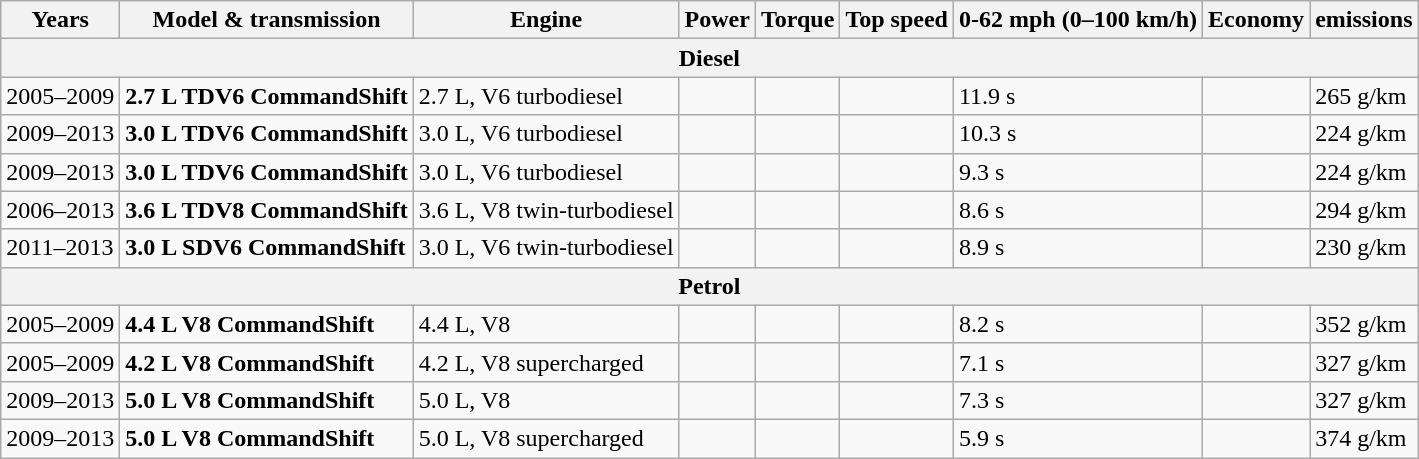<table class="wikitable">
<tr>
<th>Years</th>
<th>Model & transmission</th>
<th>Engine</th>
<th>Power</th>
<th>Torque</th>
<th>Top speed</th>
<th>0-62 mph (0–100 km/h)</th>
<th>Economy</th>
<th> emissions</th>
</tr>
<tr>
<th colspan=9>Diesel</th>
</tr>
<tr>
<td>2005–2009</td>
<td><strong>2.7 L TDV6 CommandShift</strong></td>
<td>2.7 L, V6 turbodiesel</td>
<td></td>
<td></td>
<td></td>
<td>11.9 s</td>
<td></td>
<td>265 g/km</td>
</tr>
<tr>
<td>2009–2013</td>
<td><strong>3.0 L TDV6 CommandShift</strong></td>
<td>3.0 L, V6 turbodiesel</td>
<td></td>
<td></td>
<td></td>
<td>10.3 s</td>
<td></td>
<td>224 g/km</td>
</tr>
<tr>
<td>2009–2013</td>
<td><strong>3.0 L TDV6 CommandShift</strong></td>
<td>3.0 L, V6 turbodiesel</td>
<td></td>
<td></td>
<td></td>
<td>9.3 s</td>
<td></td>
<td>224 g/km</td>
</tr>
<tr>
<td>2006–2013</td>
<td><strong>3.6 L TDV8 CommandShift</strong></td>
<td>3.6 L, V8 twin-turbodiesel</td>
<td></td>
<td></td>
<td></td>
<td>8.6 s</td>
<td></td>
<td>294 g/km</td>
</tr>
<tr>
<td>2011–2013</td>
<td><strong>3.0 L SDV6 CommandShift</strong></td>
<td>3.0 L, V6 twin-turbodiesel</td>
<td></td>
<td></td>
<td></td>
<td>8.9 s</td>
<td></td>
<td>230 g/km</td>
</tr>
<tr>
<th colspan=9>Petrol</th>
</tr>
<tr>
<td>2005–2009</td>
<td><strong>4.4 L V8 CommandShift</strong></td>
<td>4.4 L, V8</td>
<td></td>
<td></td>
<td></td>
<td>8.2 s</td>
<td></td>
<td>352 g/km</td>
</tr>
<tr>
<td>2005–2009</td>
<td><strong>4.2 L V8 CommandShift</strong></td>
<td>4.2 L, V8 supercharged</td>
<td></td>
<td></td>
<td></td>
<td>7.1 s</td>
<td></td>
<td>327 g/km</td>
</tr>
<tr>
<td>2009–2013</td>
<td><strong>5.0 L V8 CommandShift</strong></td>
<td>5.0 L, V8</td>
<td></td>
<td></td>
<td></td>
<td>7.3 s</td>
<td></td>
<td>327 g/km</td>
</tr>
<tr>
<td>2009–2013</td>
<td><strong>5.0 L V8 CommandShift</strong></td>
<td>5.0 L, V8 supercharged</td>
<td></td>
<td></td>
<td></td>
<td>5.9 s</td>
<td></td>
<td>374 g/km</td>
</tr>
</table>
